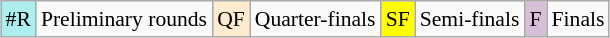<table class="wikitable" style="margin:0.5em auto; font-size:90%; text-align:center">
<tr>
<td bgcolor="#AFEEEE">#R</td>
<td>Preliminary rounds</td>
<td bgcolor="#FFEBCD">QF</td>
<td>Quarter-finals</td>
<td bgcolor="#FFFF00">SF</td>
<td>Semi-finals</td>
<td bgcolor="#D8BFD8">F</td>
<td>Finals</td>
</tr>
</table>
